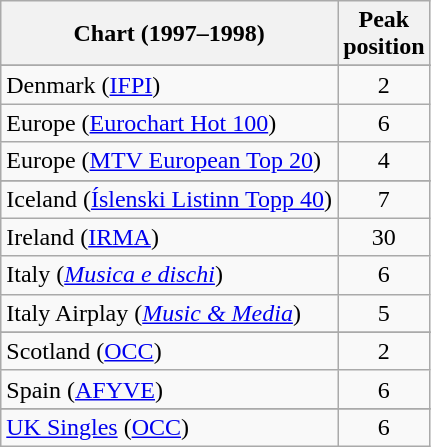<table class="wikitable sortable">
<tr>
<th>Chart (1997–1998)</th>
<th>Peak<br>position</th>
</tr>
<tr>
</tr>
<tr>
</tr>
<tr>
</tr>
<tr>
<td>Denmark (<a href='#'>IFPI</a>)</td>
<td align="center">2</td>
</tr>
<tr>
<td>Europe (<a href='#'>Eurochart Hot 100</a>)</td>
<td style="text-align:center;">6</td>
</tr>
<tr>
<td>Europe (<a href='#'>MTV European Top 20</a>)</td>
<td align="center">4</td>
</tr>
<tr>
</tr>
<tr>
</tr>
<tr>
<td>Iceland (<a href='#'>Íslenski Listinn Topp 40</a>)</td>
<td align="center">7</td>
</tr>
<tr>
<td>Ireland (<a href='#'>IRMA</a>)</td>
<td align="center">30</td>
</tr>
<tr>
<td>Italy (<em><a href='#'>Musica e dischi</a></em>)</td>
<td align="center">6</td>
</tr>
<tr>
<td>Italy Airplay (<em><a href='#'>Music & Media</a></em>)</td>
<td align="center">5</td>
</tr>
<tr>
</tr>
<tr>
</tr>
<tr>
</tr>
<tr>
</tr>
<tr>
<td>Scotland (<a href='#'>OCC</a>)</td>
<td align="center">2</td>
</tr>
<tr>
<td>Spain (<a href='#'>AFYVE</a>)</td>
<td align="center">6</td>
</tr>
<tr>
</tr>
<tr>
</tr>
<tr>
<td><a href='#'>UK Singles</a> (<a href='#'>OCC</a>)</td>
<td align="center">6</td>
</tr>
</table>
